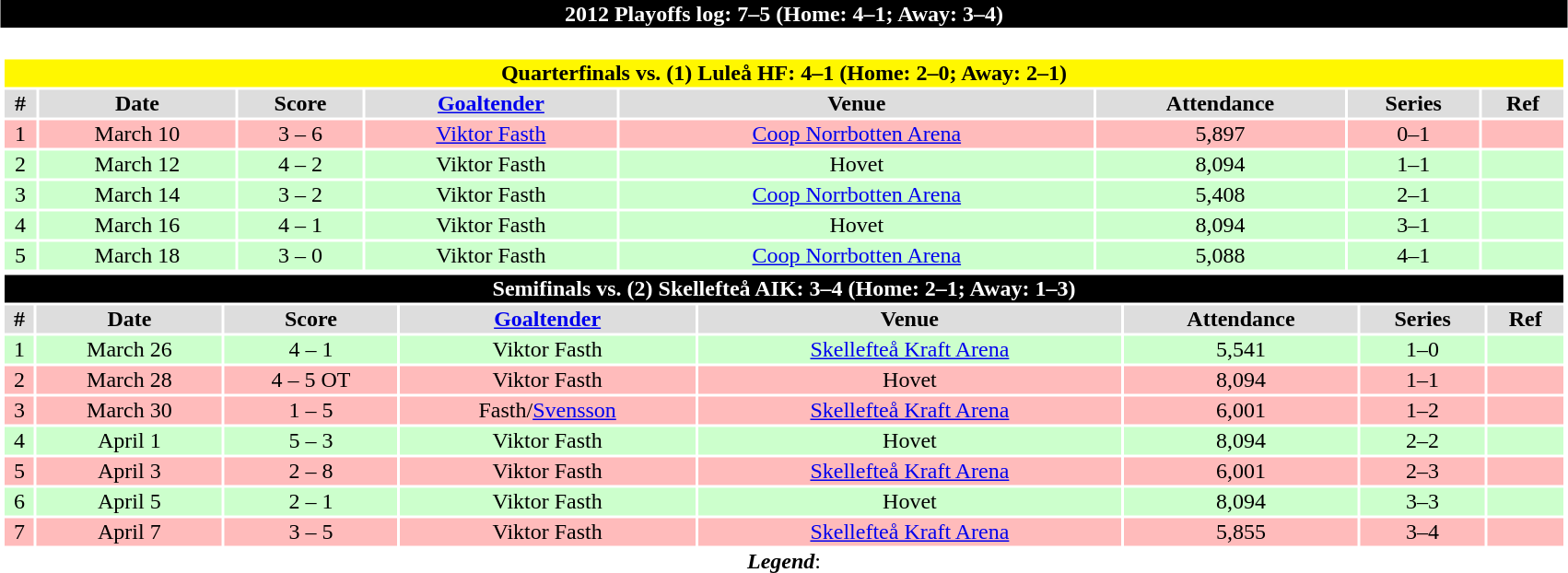<table class="toccolours" width="90%" style="clear:both; margin:1.5em auto; text-align:center;">
<tr>
<th colspan="10" style="background:#000000; color: white;">2012 Playoffs log: 7–5 (Home: 4–1; Away: 3–4)</th>
</tr>
<tr>
<td colspan="10"><br><table class="toccolours collapsible collapsed" width="100%">
<tr>
<th colspan="11;" style="background:#FFF700;">Quarterfinals vs. (1) Luleå HF: 4–1 (Home: 2–0; Away: 2–1)</th>
</tr>
<tr align="center" bgcolor="#DDDDDD">
<th>#</th>
<th>Date</th>
<th>Score</th>
<th><a href='#'>Goaltender</a></th>
<th>Venue</th>
<th>Attendance</th>
<th>Series</th>
<th>Ref</th>
</tr>
<tr align="center" bgcolor="#FFBBBB">
<td>1</td>
<td>March 10</td>
<td>3 – 6</td>
<td><a href='#'>Viktor Fasth</a></td>
<td><a href='#'>Coop Norrbotten Arena</a></td>
<td>5,897</td>
<td>0–1</td>
<td></td>
</tr>
<tr align="center" bgcolor="#CCFFCC">
<td>2</td>
<td>March 12</td>
<td>4 – 2</td>
<td>Viktor Fasth</td>
<td>Hovet</td>
<td>8,094</td>
<td>1–1</td>
<td></td>
</tr>
<tr align="center" bgcolor="#CCFFCC">
<td>3</td>
<td>March 14</td>
<td>3 – 2</td>
<td>Viktor Fasth</td>
<td><a href='#'>Coop Norrbotten Arena</a></td>
<td>5,408</td>
<td>2–1</td>
<td></td>
</tr>
<tr align="center" bgcolor="#CCFFCC">
<td>4</td>
<td>March 16</td>
<td>4 – 1</td>
<td>Viktor Fasth</td>
<td>Hovet</td>
<td>8,094</td>
<td>3–1</td>
<td></td>
</tr>
<tr align="center" bgcolor="#CCFFCC">
<td>5</td>
<td>March 18</td>
<td>3 – 0</td>
<td>Viktor Fasth</td>
<td><a href='#'>Coop Norrbotten Arena</a></td>
<td>5,088</td>
<td>4–1</td>
<td></td>
</tr>
</table>
<table class="toccolours collapsible collapsed" width="100%">
<tr>
<th colspan="11;" style="background:#000000; color: white;">Semifinals vs. (2) Skellefteå AIK: 3–4 (Home: 2–1; Away: 1–3)</th>
</tr>
<tr align="center" bgcolor="#DDDDDD">
<th>#</th>
<th>Date</th>
<th>Score</th>
<th><a href='#'>Goaltender</a></th>
<th>Venue</th>
<th>Attendance</th>
<th>Series</th>
<th>Ref</th>
</tr>
<tr align="center" bgcolor="#CCFFCC">
<td>1</td>
<td>March 26</td>
<td>4 – 1</td>
<td>Viktor Fasth</td>
<td><a href='#'>Skellefteå Kraft Arena</a></td>
<td>5,541</td>
<td>1–0</td>
<td></td>
</tr>
<tr align="center" bgcolor="#FFBBBB">
<td>2</td>
<td>March 28</td>
<td>4 – 5 OT</td>
<td>Viktor Fasth</td>
<td>Hovet</td>
<td>8,094</td>
<td>1–1</td>
<td></td>
</tr>
<tr align="center" bgcolor="#FFBBBB">
<td>3</td>
<td>March 30</td>
<td>1 – 5</td>
<td>Fasth/<a href='#'>Svensson</a></td>
<td><a href='#'>Skellefteå Kraft Arena</a></td>
<td>6,001</td>
<td>1–2</td>
<td></td>
</tr>
<tr align="center" bgcolor="#CCFFCC">
<td>4</td>
<td>April 1</td>
<td>5 – 3</td>
<td>Viktor Fasth</td>
<td>Hovet</td>
<td>8,094</td>
<td>2–2</td>
<td></td>
</tr>
<tr align="center" bgcolor="#FFBBBB">
<td>5</td>
<td>April 3</td>
<td>2 – 8</td>
<td>Viktor Fasth</td>
<td><a href='#'>Skellefteå Kraft Arena</a></td>
<td>6,001</td>
<td>2–3</td>
<td></td>
</tr>
<tr align="center" bgcolor="#CCFFCC">
<td>6</td>
<td>April 5</td>
<td>2 – 1</td>
<td>Viktor Fasth</td>
<td>Hovet</td>
<td>8,094</td>
<td>3–3</td>
<td></td>
</tr>
<tr align="center" bgcolor="#FFBBBB">
<td>7</td>
<td>April 7</td>
<td>3 – 5</td>
<td>Viktor Fasth</td>
<td><a href='#'>Skellefteå Kraft Arena</a></td>
<td>5,855</td>
<td>3–4</td>
<td></td>
</tr>
</table>
<strong><em>Legend</em></strong>: 
 <br></td>
</tr>
</table>
